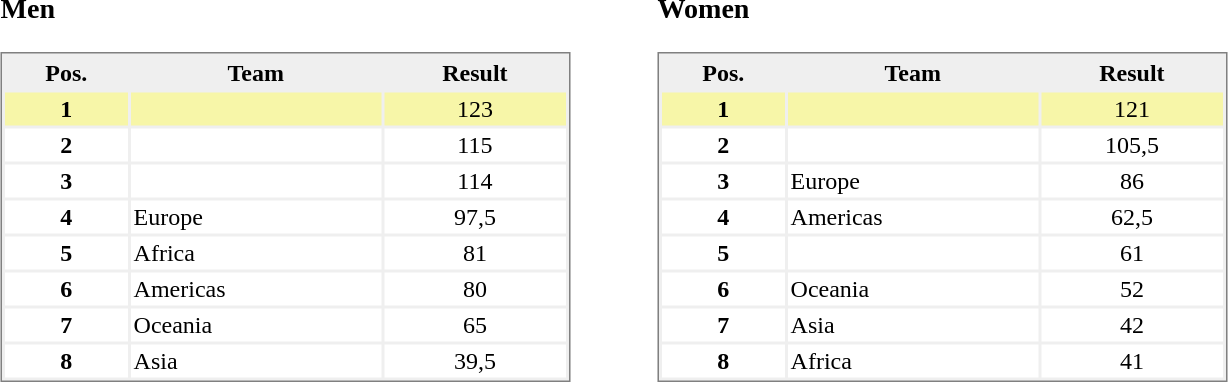<table>
<tr>
<td valign="top"><br><h3>Men</h3><table style="border-style:solid;border-width:1px;border-color:#808080;background-color:#EFEFEF" cellspacing="2" cellpadding="2" width="380px">
<tr bgcolor="#EFEFEF">
<th>Pos.</th>
<th>Team</th>
<th>Result</th>
</tr>
<tr align="center" valign="top" bgcolor="#F7F6A8">
<th>1</th>
<td align="left"></td>
<td>123</td>
</tr>
<tr align="center" valign="top" bgcolor="#FFFFFF">
<th>2</th>
<td align="left"></td>
<td>115</td>
</tr>
<tr align="center" valign="top" bgcolor="#FFFFFF">
<th>3</th>
<td align="left"></td>
<td>114</td>
</tr>
<tr align="center" valign="top" bgcolor="#FFFFFF">
<th>4</th>
<td align="left">Europe</td>
<td>97,5</td>
</tr>
<tr align="center" valign="top" bgcolor="#FFFFFF">
<th>5</th>
<td align="left">Africa</td>
<td>81</td>
</tr>
<tr align="center" valign="top" bgcolor="#FFFFFF">
<th>6</th>
<td align="left">Americas</td>
<td>80</td>
</tr>
<tr align="center" valign="top" bgcolor="#FFFFFF">
<th>7</th>
<td align="left">Oceania</td>
<td>65</td>
</tr>
<tr align="center" valign="top" bgcolor="#FFFFFF">
<th>8</th>
<td align="left">Asia</td>
<td>39,5</td>
</tr>
</table>
</td>
<td width="50"> </td>
<td valign="top"><br><h3>Women</h3><table style="border-style:solid;border-width:1px;border-color:#808080;background-color:#EFEFEF" cellspacing="2" cellpadding="2" width="380px">
<tr bgcolor="#EFEFEF">
<th>Pos.</th>
<th>Team</th>
<th>Result</th>
</tr>
<tr align="center" valign="top" bgcolor="#F7F6A8">
<th>1</th>
<td align="left"></td>
<td>121</td>
</tr>
<tr align="center" valign="top" bgcolor="#FFFFFF">
<th>2</th>
<td align="left"></td>
<td>105,5</td>
</tr>
<tr align="center" valign="top" bgcolor="#FFFFFF">
<th>3</th>
<td align="left">Europe</td>
<td>86</td>
</tr>
<tr align="center" valign="top" bgcolor="#FFFFFF">
<th>4</th>
<td align="left">Americas</td>
<td>62,5</td>
</tr>
<tr align="center" valign="top" bgcolor="#FFFFFF">
<th>5</th>
<td align="left"></td>
<td>61</td>
</tr>
<tr align="center" valign="top" bgcolor="#FFFFFF">
<th>6</th>
<td align="left">Oceania</td>
<td>52</td>
</tr>
<tr align="center" valign="top" bgcolor="#FFFFFF">
<th>7</th>
<td align="left">Asia</td>
<td>42</td>
</tr>
<tr align="center" valign="top" bgcolor="#FFFFFF">
<th>8</th>
<td align="left">Africa</td>
<td>41</td>
</tr>
</table>
</td>
</tr>
</table>
